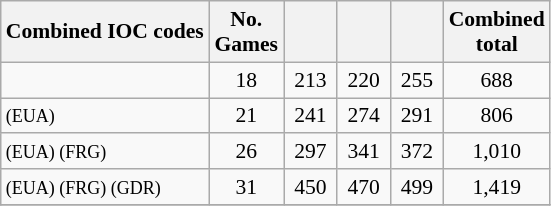<table class="wikitable sortable" style="margin-top:0em; text-align:center; font-size:90%;">
<tr>
<th>Combined IOC codes</th>
<th style="width:3em;">No. Games</th>
<th style="width:2em;"></th>
<th style="width:2em;"></th>
<th style="width:2em;"></th>
<th style="width:3.5em;">Combined total</th>
</tr>
<tr>
<td align=left></td>
<td>18</td>
<td>213</td>
<td>220</td>
<td>255</td>
<td>688</td>
</tr>
<tr>
<td align=left><small> (EUA)</small></td>
<td>21</td>
<td>241</td>
<td>274</td>
<td>291</td>
<td>806</td>
</tr>
<tr>
<td align=left><small> (EUA) (FRG)</small></td>
<td>26</td>
<td>297</td>
<td>341</td>
<td>372</td>
<td>1,010</td>
</tr>
<tr>
<td align=left><small> (EUA) (FRG) (GDR)</small></td>
<td>31</td>
<td>450</td>
<td>470</td>
<td>499</td>
<td>1,419</td>
</tr>
<tr class="sortbottom">
</tr>
</table>
